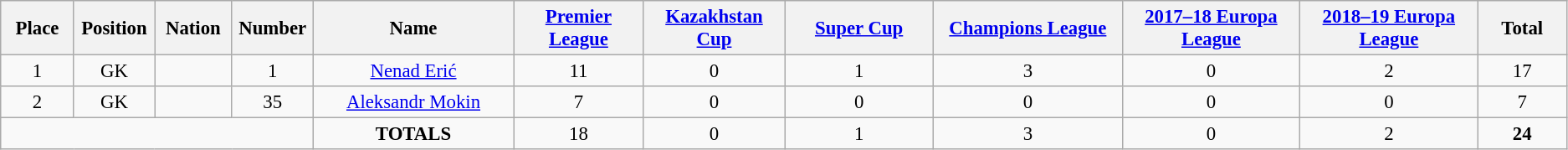<table class="wikitable" style="font-size: 95%; text-align: center;">
<tr>
<th width=60>Place</th>
<th width=60>Position</th>
<th width=60>Nation</th>
<th width=60>Number</th>
<th width=200>Name</th>
<th width=120><a href='#'>Premier League</a></th>
<th width=120><a href='#'>Kazakhstan Cup</a></th>
<th width=150><a href='#'>Super Cup</a></th>
<th width=180><a href='#'>Champions League</a></th>
<th width=180><a href='#'>2017–18 Europa League</a></th>
<th width=180><a href='#'>2018–19 Europa League</a></th>
<th width=80>Total</th>
</tr>
<tr>
<td>1</td>
<td>GK</td>
<td></td>
<td>1</td>
<td><a href='#'>Nenad Erić</a></td>
<td>11</td>
<td>0</td>
<td>1</td>
<td>3</td>
<td>0</td>
<td>2</td>
<td>17</td>
</tr>
<tr>
<td>2</td>
<td>GK</td>
<td></td>
<td>35</td>
<td><a href='#'>Aleksandr Mokin</a></td>
<td>7</td>
<td>0</td>
<td>0</td>
<td>0</td>
<td>0</td>
<td>0</td>
<td>7</td>
</tr>
<tr>
<td colspan="4"></td>
<td><strong>TOTALS</strong></td>
<td>18</td>
<td>0</td>
<td>1</td>
<td>3</td>
<td>0</td>
<td>2</td>
<td><strong>24</strong></td>
</tr>
</table>
